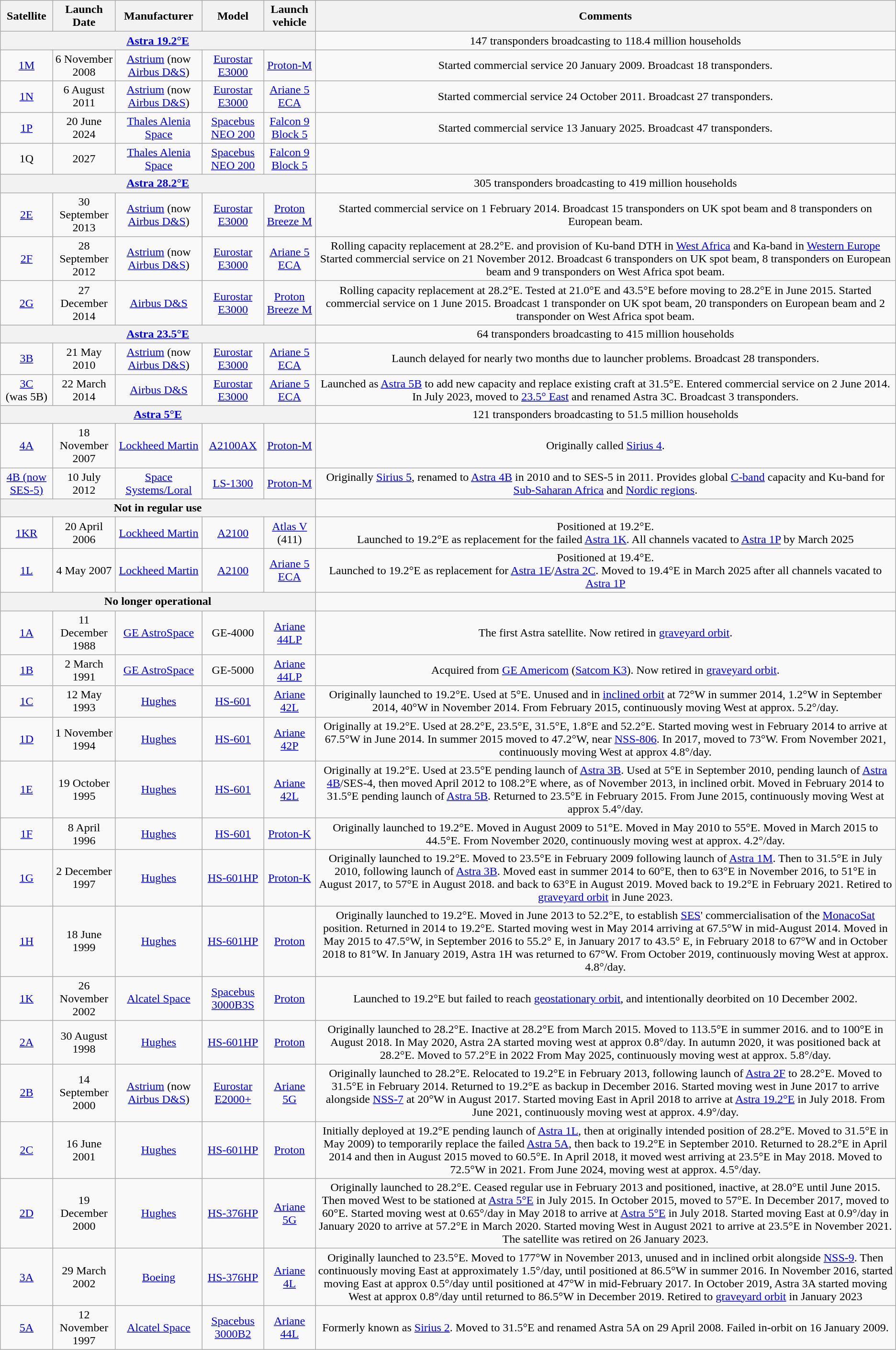<table class="wikitable" style="text-align:center">
<tr>
<th>Satellite</th>
<th>Launch Date</th>
<th>Manufacturer</th>
<th>Model</th>
<th>Launch vehicle</th>
<th>Comments</th>
</tr>
<tr>
<th colspan="5"><a href='#'>Astra 19.2°E</a></th>
<td><span>147 transponders broadcasting to 118.4 million households</span></td>
</tr>
<tr>
<td><a href='#'>1M</a></td>
<td>6 November 2008</td>
<td><a href='#'>Astrium</a> (now <a href='#'>Airbus D&S</a>)</td>
<td><a href='#'>Eurostar E3000</a></td>
<td><a href='#'>Proton-M</a></td>
<td>Started commercial service 20 January 2009. Broadcast 18 transponders.</td>
</tr>
<tr>
<td><a href='#'>1N</a></td>
<td>6 August 2011</td>
<td><a href='#'>Astrium</a> (now <a href='#'>Airbus D&S</a>)</td>
<td><a href='#'>Eurostar E3000</a></td>
<td><a href='#'>Ariane 5 ECA</a></td>
<td>Started commercial service 24 October 2011. Broadcast 27 transponders.</td>
</tr>
<tr>
<td><a href='#'>1P</a></td>
<td>20 June 2024</td>
<td><a href='#'>Thales Alenia Space</a></td>
<td><a href='#'>Spacebus NEO 200</a></td>
<td><a href='#'>Falcon 9 Block 5</a></td>
<td>Started commercial service 13 January 2025. Broadcast 47 transponders.</td>
</tr>
<tr>
<td>1Q</td>
<td>2027</td>
<td><a href='#'>Thales Alenia Space</a></td>
<td><a href='#'>Spacebus NEO 200</a></td>
<td><a href='#'>Falcon 9 Block 5</a></td>
<td></td>
</tr>
<tr>
<th colspan="5"><a href='#'>Astra 28.2°E</a></th>
<td><span>305 transponders broadcasting to 419 million households</span></td>
</tr>
<tr>
<td><a href='#'>2E</a></td>
<td>30 September 2013</td>
<td><a href='#'>Astrium</a> (now <a href='#'>Airbus D&S</a>)</td>
<td><a href='#'>Eurostar E3000</a></td>
<td><a href='#'>Proton Breeze M</a></td>
<td>Started commercial service on 1 February 2014. Broadcast 15 transponders on UK spot beam and 8 transponders on European beam.</td>
</tr>
<tr>
<td><a href='#'>2F</a></td>
<td>28 September 2012</td>
<td><a href='#'>Astrium</a> (now <a href='#'>Airbus D&S</a>)</td>
<td><a href='#'>Eurostar E3000</a></td>
<td><a href='#'>Ariane 5 ECA</a></td>
<td>Rolling capacity replacement at 28.2°E. and provision of Ku-band DTH in <a href='#'>West Africa</a> and Ka-band in <a href='#'>Western Europe</a> Started commercial service on 21 November 2012. Broadcast 6 transponders on UK spot beam, 8 transponders on European beam and 9 transponders on West Africa spot beam.</td>
</tr>
<tr>
<td><a href='#'>2G</a></td>
<td>27 December 2014</td>
<td><a href='#'>Airbus D&S</a></td>
<td><a href='#'>Eurostar E3000</a></td>
<td><a href='#'>Proton Breeze M</a></td>
<td>Rolling capacity replacement at 28.2°E. Tested at 21.0°E and 43.5°E before moving to 28.2°E in June 2015. Started commercial service on 1 June 2015. Broadcast 1 transponder on UK spot beam, 20 transponders on European beam and 2 transponder on West Africa spot beam.</td>
</tr>
<tr>
<th colspan="5"><a href='#'>Astra 23.5°E</a></th>
<td><span>64 transponders broadcasting to 415 million households</span></td>
</tr>
<tr>
<td><a href='#'>3B</a></td>
<td>21 May 2010</td>
<td><a href='#'>Astrium</a> (now <a href='#'>Airbus D&S</a>)</td>
<td><a href='#'>Eurostar E3000</a></td>
<td><a href='#'>Ariane 5 ECA</a></td>
<td>Launch delayed for nearly two months due to launcher problems. Broadcast 28 transponders.</td>
</tr>
<tr>
<td><a href='#'>3C</a><br>(was 5B)</td>
<td>22 March 2014</td>
<td><a href='#'>Airbus D&S</a></td>
<td><a href='#'>Eurostar E3000</a></td>
<td><a href='#'>Ariane 5 ECA</a></td>
<td>Launched as <a href='#'>Astra 5B</a> to add new capacity and replace existing craft at 31.5°E. Entered commercial service on 2 June 2014. In July 2023, moved to <a href='#'>23.5° East</a> and renamed Astra 3C. Broadcast 3 transponders.</td>
</tr>
<tr>
<th colspan="5"><a href='#'>Astra 5°E</a></th>
<td><span>121 transponders broadcasting to 51.5 million households</span></td>
</tr>
<tr>
<td><a href='#'>4A</a></td>
<td>18 November 2007</td>
<td><a href='#'>Lockheed Martin</a></td>
<td><a href='#'>A2100AX</a></td>
<td><a href='#'>Proton-M</a></td>
<td>Originally called <a href='#'>Sirius 4</a>.</td>
</tr>
<tr>
<td><a href='#'>4B (now SES-5)</a></td>
<td>10 July 2012</td>
<td><a href='#'>Space Systems/Loral</a></td>
<td><a href='#'>LS-1300</a></td>
<td><a href='#'>Proton-M</a></td>
<td>Originally <a href='#'>Sirius 5</a>, renamed to <a href='#'>Astra 4B</a> in 2010 and to SES-5 in 2011. Provides global <a href='#'>C-band</a> capacity and Ku-band for <a href='#'>Sub-Saharan Africa</a> and <a href='#'>Nordic regions</a>.</td>
</tr>
<tr>
<th colspan="5">Not in regular use</th>
</tr>
<tr>
<td><a href='#'>1KR</a></td>
<td>20 April 2006</td>
<td><a href='#'>Lockheed Martin</a></td>
<td><a href='#'>A2100</a></td>
<td><a href='#'>Atlas V</a> (411)</td>
<td>Positioned at 19.2°E.<br>Launched to 19.2°E as replacement for the failed <a href='#'>Astra 1K</a>. All channels vacated to <a href='#'>Astra 1P</a> by March 2025</td>
</tr>
<tr>
<td><a href='#'>1L</a></td>
<td>4 May 2007</td>
<td><a href='#'>Lockheed Martin</a></td>
<td><a href='#'>A2100</a></td>
<td><a href='#'>Ariane 5 ECA</a></td>
<td>Positioned at 19.4°E.<br>Launched to 19.2°E as replacement for <a href='#'>Astra 1E</a>/<a href='#'>Astra 2C</a>. Moved to 19.4°E in March 2025 after all channels vacated to <a href='#'>Astra 1P</a></td>
</tr>
<tr>
<th colspan="5">No longer operational</th>
</tr>
<tr>
<td><a href='#'>1A</a></td>
<td>11 December 1988</td>
<td><a href='#'>GE AstroSpace</a></td>
<td>GE-4000</td>
<td><a href='#'>Ariane 44LP</a></td>
<td>The first Astra satellite. Now retired in <a href='#'>graveyard orbit</a>.</td>
</tr>
<tr>
<td><a href='#'>1B</a></td>
<td>2 March 1991</td>
<td><a href='#'>GE AstroSpace</a></td>
<td>GE-5000</td>
<td><a href='#'>Ariane 44LP</a></td>
<td>Acquired from <a href='#'>GE Americom</a> (<a href='#'>Satcom K3</a>). Now retired in <a href='#'>graveyard orbit</a>.</td>
</tr>
<tr>
<td><a href='#'>1C</a></td>
<td>12 May 1993</td>
<td><a href='#'>Hughes</a></td>
<td><a href='#'>HS-601</a></td>
<td><a href='#'>Ariane 42L</a></td>
<td>Originally launched to 19.2°E. Used at 5°E. Unused and in <a href='#'>inclined orbit</a> at 72°W in summer 2014, 1.2°W in September 2014, 40°W in November 2014. From February 2015, continuously moving West at approx. 5.2°/day.</td>
</tr>
<tr>
<td><a href='#'>1D</a></td>
<td>1 November 1994</td>
<td><a href='#'>Hughes</a></td>
<td><a href='#'>HS-601</a></td>
<td><a href='#'>Ariane 42P</a></td>
<td>Originally at 19.2°E. Used at 28.2°E, 23.5°E, 31.5°E, 1.8°E and 52.2°E. Started moving west in February 2014 to arrive at 67.5°W in June 2014. In summer 2015 moved to 47.2°W, near <a href='#'>NSS-806</a>. In 2017, moved to 73°W. From November 2021, continuously moving West at approx 4.8°/day.</td>
</tr>
<tr>
<td><a href='#'>1E</a></td>
<td>19 October 1995</td>
<td><a href='#'>Hughes</a></td>
<td><a href='#'>HS-601</a></td>
<td><a href='#'>Ariane 42L</a></td>
<td>Originally at 19.2°E. Used at 23.5°E pending launch of <a href='#'>Astra 3B</a>. Used at 5°E in September 2010, pending launch of <a href='#'>Astra 4B</a>/SES-4, then moved April 2012 to 108.2°E where, as of November 2013, in inclined orbit. Moved in February 2014 to 31.5°E pending launch of <a href='#'>Astra 5B</a>. Returned to 23.5°E in February 2015. From June 2015, continuously moving West at approx 5.4°/day.</td>
</tr>
<tr>
<td><a href='#'>1F</a></td>
<td>8 April 1996</td>
<td><a href='#'>Hughes</a></td>
<td><a href='#'>HS-601</a></td>
<td><a href='#'>Proton-K</a></td>
<td>Originally launched to 19.2°E. Moved in August 2009 to 51°E. Moved in May 2010 to 55°E. Moved in March 2015 to 44.5°E. From November 2020, continuously moving west at approx. 4.2°/day.</td>
</tr>
<tr>
<td><a href='#'>1G</a></td>
<td>2 December 1997</td>
<td><a href='#'>Hughes</a></td>
<td><a href='#'>HS-601HP</a></td>
<td><a href='#'>Proton-K</a></td>
<td>Originally launched to 19.2°E. Moved to 23.5°E in February 2009 following launch of <a href='#'>Astra 1M</a>. Then to 31.5°E in July 2010, following launch of <a href='#'>Astra 3B</a>. Moved east in summer 2014 to 60°E, then to 63°E in November 2016, to 51°E in August 2017, to 57°E in August 2018. and back to 63°E in August 2019. Moved back to 19.2°E in February 2021. Retired to <a href='#'>graveyard orbit</a> in June 2023.</td>
</tr>
<tr>
<td><a href='#'>1H</a></td>
<td>18 June 1999</td>
<td><a href='#'>Hughes</a></td>
<td><a href='#'>HS-601HP</a></td>
<td><a href='#'>Proton</a></td>
<td>Originally launched to 19.2°E. Moved in June 2013 to 52.2°E, to establish <a href='#'>SES</a>' commercialisation of the <a href='#'>MonacoSat</a> position. Returned in 2014 to 19.2°E. Started moving west in May 2014 arriving at 67.5°W in mid-August 2014. Moved in May 2015 to 47.5°W, in September 2016 to 55.2° E, in January 2017 to 43.5° E, in February 2018 to 67°W and in October 2018 to 81°W. In January 2019, Astra 1H was returned to 67°W. From October 2019, continuously moving West at approx. 4.8°/day.</td>
</tr>
<tr>
<td><a href='#'>1K</a></td>
<td>26 November 2002</td>
<td><a href='#'>Alcatel Space</a></td>
<td><a href='#'>Spacebus 3000B3S</a></td>
<td><a href='#'>Proton</a></td>
<td>Launched to 19.2°E but failed to reach <a href='#'>geostationary orbit</a>, and intentionally deorbited on 10 December 2002.</td>
</tr>
<tr>
<td><a href='#'>2A</a></td>
<td>30 August 1998</td>
<td><a href='#'>Hughes</a></td>
<td><a href='#'>HS-601HP</a></td>
<td><a href='#'>Proton</a></td>
<td>Originally launched to 28.2°E. Inactive at 28.2°E from March 2015. Moved to 113.5°E in summer 2016. and to 100°E in August 2018. In May 2020, Astra 2A started moving west at approx 0.8°/day. In autumn 2020, it was positioned back at 28.2°E. Moved to 57.2°E in 2022 From May 2025, continuously moving west at approx. 5.8°/day.</td>
</tr>
<tr>
<td><a href='#'>2B</a></td>
<td>14 September 2000</td>
<td><a href='#'>Astrium</a> (now <a href='#'>Airbus D&S</a>)</td>
<td><a href='#'>Eurostar E2000+</a></td>
<td><a href='#'>Ariane 5G</a></td>
<td>Originally launched to 28.2°E. Relocated to 19.2°E in February 2013, following launch of <a href='#'>Astra 2F</a> to 28.2°E. Moved to 31.5°E in February 2014. Returned to 19.2°E as backup in December 2016. Started moving west in June 2017 to arrive alongside <a href='#'>NSS-7</a> at 20°W in August 2017. Started moving East in April 2018 to arrive at <a href='#'>Astra 19.2°E</a> in July 2018. From June 2021, continuously moving west at approx. 4.9°/day.</td>
</tr>
<tr>
<td><a href='#'>2C</a></td>
<td>16 June 2001</td>
<td><a href='#'>Hughes</a></td>
<td><a href='#'>HS-601HP</a></td>
<td><a href='#'>Proton</a></td>
<td>Initially deployed at 19.2°E pending launch of <a href='#'>Astra 1L</a>, then at originally intended position of 28.2°E. Moved to 31.5°E in May 2009) to temporarily replace the failed <a href='#'>Astra 5A</a>, then back to 19.2°E in September 2010. Returned to 28.2°E in April 2014 and then in August 2015 moved to 60.5°E. In April 2018, it moved west arriving at 23.5°E in May 2018. Moved to 72.5°W in 2021. From June 2024, moving west at approx. 4.5°/day.</td>
</tr>
<tr>
<td><a href='#'>2D</a></td>
<td>19 December 2000</td>
<td><a href='#'>Hughes</a></td>
<td><a href='#'>HS-376HP</a></td>
<td><a href='#'>Ariane 5G</a></td>
<td>Originally launched to 28.2°E. Ceased regular use in February 2013 and positioned, inactive, at 28.0°E until June 2015. Then moved West to be stationed at <a href='#'>Astra 5°E</a> in July 2015. In October 2015, moved to 57°E. In December 2017, moved to 60°E. Started moving west at 0.65°/day in May 2018 to arrive at <a href='#'>Astra 5°E</a> in July 2018. Started moving East at 0.9°/day in January 2020 to arrive at 57.2°E in March 2020. Started moving West in August 2021 to arrive at 23.5°E in November 2021. The satellite was retired on 26 January 2023.</td>
</tr>
<tr>
<td><a href='#'>3A</a></td>
<td>29 March 2002</td>
<td><a href='#'>Boeing</a></td>
<td><a href='#'>HS-376HP</a></td>
<td><a href='#'>Ariane 4L</a></td>
<td>Originally launched to 23.5°E. Moved to 177°W in November 2013, unused and in inclined orbit alongside <a href='#'>NSS-9</a>. Then continuously moving East at approximately 1.5°/day, until positioned at 86.5°W in summer 2016. In November 2016, started moving East at approx 0.5°/day until positioned at 47°W in mid-February 2017. In October 2019, Astra 3A started moving West at approx 0.8°/day until returned to 86.5°W in December 2019. Retired to <a href='#'>graveyard orbit</a> in January 2023</td>
</tr>
<tr>
<td><a href='#'>5A</a></td>
<td>12 November 1997</td>
<td><a href='#'>Alcatel Space</a></td>
<td><a href='#'>Spacebus 3000B2</a></td>
<td><a href='#'>Ariane 44L</a></td>
<td>Formerly known as <a href='#'>Sirius 2</a>. Moved to 31.5°E and renamed Astra 5A on 29 April 2008. Failed in-orbit on 16 January 2009.</td>
</tr>
</table>
